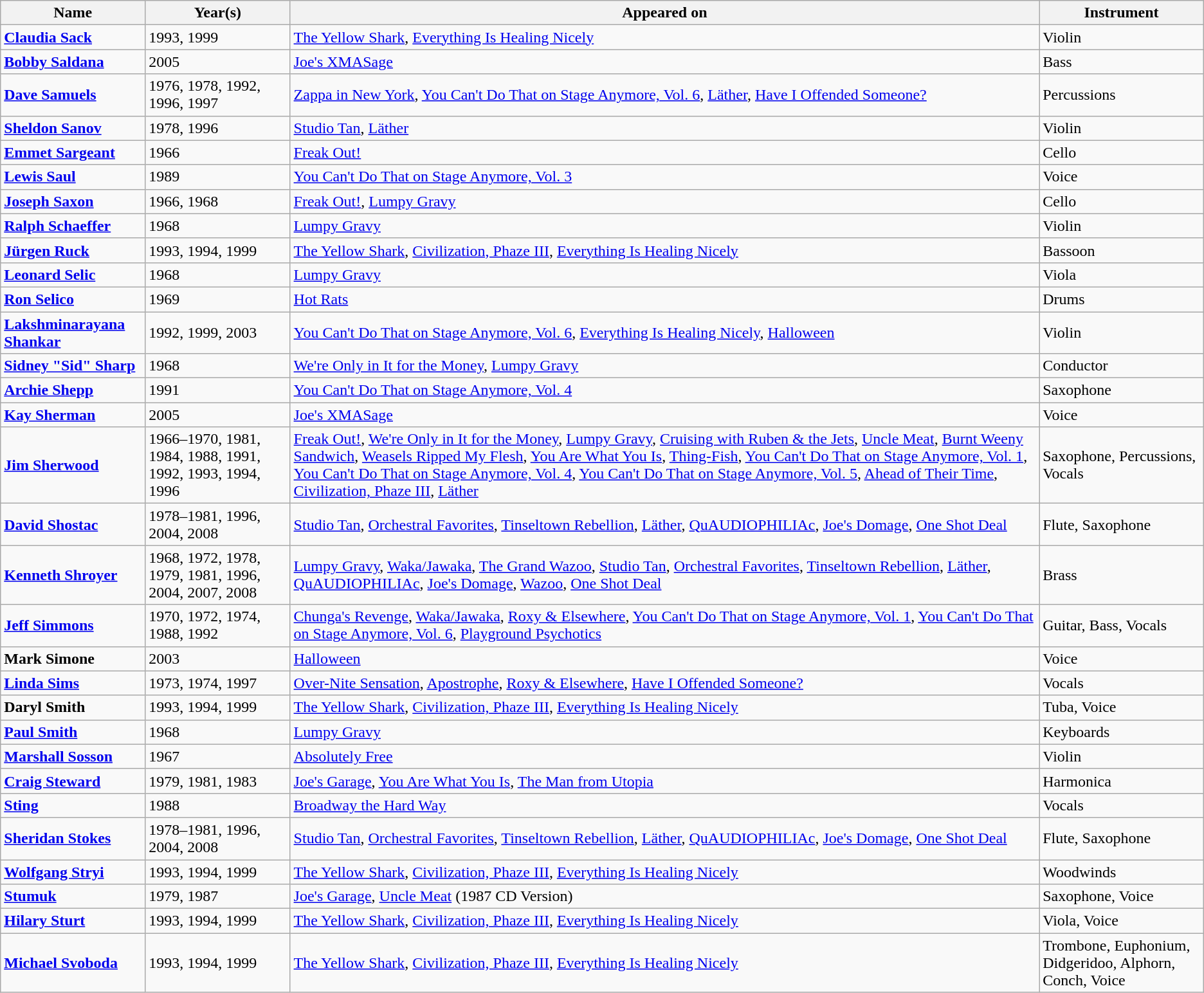<table class="wikitable">
<tr>
<th>Name</th>
<th>Year(s)</th>
<th>Appeared on</th>
<th>Instrument</th>
</tr>
<tr>
<td><strong><a href='#'>Claudia Sack</a></strong></td>
<td>1993, 1999</td>
<td><a href='#'>The Yellow Shark</a>, <a href='#'>Everything Is Healing Nicely</a></td>
<td>Violin</td>
</tr>
<tr>
<td><strong><a href='#'>Bobby Saldana</a></strong></td>
<td>2005</td>
<td><a href='#'>Joe's XMASage</a></td>
<td>Bass</td>
</tr>
<tr>
<td><strong><a href='#'>Dave Samuels</a></strong></td>
<td>1976, 1978, 1992, 1996, 1997</td>
<td><a href='#'>Zappa in New York</a>, <a href='#'>You Can't Do That on Stage Anymore, Vol. 6</a>, <a href='#'>Läther</a>, <a href='#'>Have I Offended Someone?</a></td>
<td>Percussions</td>
</tr>
<tr>
<td><strong><a href='#'>Sheldon Sanov</a></strong></td>
<td>1978, 1996</td>
<td><a href='#'>Studio Tan</a>, <a href='#'>Läther</a></td>
<td>Violin</td>
</tr>
<tr>
<td><strong><a href='#'>Emmet Sargeant</a></strong></td>
<td>1966</td>
<td><a href='#'>Freak Out!</a></td>
<td>Cello</td>
</tr>
<tr>
<td><strong><a href='#'>Lewis Saul</a></strong></td>
<td>1989</td>
<td><a href='#'>You Can't Do That on Stage Anymore, Vol. 3</a></td>
<td>Voice</td>
</tr>
<tr>
<td><strong><a href='#'>Joseph Saxon</a></strong></td>
<td>1966, 1968</td>
<td><a href='#'>Freak Out!</a>, <a href='#'>Lumpy Gravy</a></td>
<td>Cello</td>
</tr>
<tr>
<td><strong><a href='#'>Ralph Schaeffer</a></strong></td>
<td>1968</td>
<td><a href='#'>Lumpy Gravy</a></td>
<td>Violin</td>
</tr>
<tr>
<td><strong><a href='#'>Jürgen Ruck</a></strong></td>
<td>1993, 1994, 1999</td>
<td><a href='#'>The Yellow Shark</a>, <a href='#'>Civilization, Phaze III</a>, <a href='#'>Everything Is Healing Nicely</a></td>
<td>Bassoon</td>
</tr>
<tr>
<td><strong><a href='#'>Leonard Selic</a></strong></td>
<td>1968</td>
<td><a href='#'>Lumpy Gravy</a></td>
<td>Viola</td>
</tr>
<tr>
<td><strong><a href='#'>Ron Selico</a></strong></td>
<td>1969</td>
<td><a href='#'>Hot Rats</a></td>
<td>Drums</td>
</tr>
<tr>
<td><strong><a href='#'>Lakshminarayana Shankar</a></strong></td>
<td>1992, 1999, 2003</td>
<td><a href='#'>You Can't Do That on Stage Anymore, Vol. 6</a>, <a href='#'>Everything Is Healing Nicely</a>, <a href='#'>Halloween</a></td>
<td>Violin</td>
</tr>
<tr>
<td><strong><a href='#'>Sidney "Sid" Sharp</a></strong></td>
<td>1968</td>
<td><a href='#'>We're Only in It for the Money</a>, <a href='#'>Lumpy Gravy</a></td>
<td>Conductor</td>
</tr>
<tr>
<td><strong><a href='#'>Archie Shepp</a></strong></td>
<td>1991</td>
<td><a href='#'>You Can't Do That on Stage Anymore, Vol. 4</a></td>
<td>Saxophone</td>
</tr>
<tr>
<td><strong><a href='#'>Kay Sherman</a></strong></td>
<td>2005</td>
<td><a href='#'>Joe's XMASage</a></td>
<td>Voice</td>
</tr>
<tr>
<td><strong><a href='#'>Jim Sherwood</a></strong></td>
<td>1966–1970, 1981, 1984, 1988, 1991, 1992, 1993, 1994, 1996</td>
<td><a href='#'>Freak Out!</a>, <a href='#'>We're Only in It for the Money</a>, <a href='#'>Lumpy Gravy</a>, <a href='#'>Cruising with Ruben & the Jets</a>, <a href='#'>Uncle Meat</a>, <a href='#'>Burnt Weeny Sandwich</a>, <a href='#'>Weasels Ripped My Flesh</a>, <a href='#'>You Are What You Is</a>, <a href='#'>Thing-Fish</a>, <a href='#'>You Can't Do That on Stage Anymore, Vol. 1</a>, <a href='#'>You Can't Do That on Stage Anymore, Vol. 4</a>, <a href='#'>You Can't Do That on Stage Anymore, Vol. 5</a>, <a href='#'>Ahead of Their Time</a>, <a href='#'>Civilization, Phaze III</a>, <a href='#'>Läther</a></td>
<td>Saxophone, Percussions, Vocals</td>
</tr>
<tr>
<td><strong><a href='#'>David Shostac</a></strong></td>
<td>1978–1981, 1996, 2004, 2008</td>
<td><a href='#'>Studio Tan</a>, <a href='#'>Orchestral Favorites</a>, <a href='#'>Tinseltown Rebellion</a>, <a href='#'>Läther</a>, <a href='#'>QuAUDIOPHILIAc</a>, <a href='#'>Joe's Domage</a>, <a href='#'>One Shot Deal</a></td>
<td>Flute, Saxophone</td>
</tr>
<tr>
<td><strong><a href='#'>Kenneth Shroyer</a></strong></td>
<td>1968, 1972, 1978, 1979, 1981, 1996, 2004, 2007, 2008</td>
<td><a href='#'>Lumpy Gravy</a>, <a href='#'>Waka/Jawaka</a>, <a href='#'>The Grand Wazoo</a>, <a href='#'>Studio Tan</a>, <a href='#'>Orchestral Favorites</a>, <a href='#'>Tinseltown Rebellion</a>, <a href='#'>Läther</a>, <a href='#'>QuAUDIOPHILIAc</a>, <a href='#'>Joe's Domage</a>, <a href='#'>Wazoo</a>, <a href='#'>One Shot Deal</a></td>
<td>Brass</td>
</tr>
<tr>
<td><strong><a href='#'>Jeff Simmons</a></strong></td>
<td>1970, 1972, 1974, 1988, 1992</td>
<td><a href='#'>Chunga's Revenge</a>, <a href='#'>Waka/Jawaka</a>, <a href='#'>Roxy & Elsewhere</a>, <a href='#'>You Can't Do That on Stage Anymore, Vol. 1</a>, <a href='#'>You Can't Do That on Stage Anymore, Vol. 6</a>, <a href='#'>Playground Psychotics</a></td>
<td>Guitar, Bass, Vocals</td>
</tr>
<tr>
<td><strong>Mark Simone</strong></td>
<td>2003</td>
<td><a href='#'>Halloween</a></td>
<td>Voice</td>
</tr>
<tr>
<td><strong><a href='#'>Linda Sims</a></strong></td>
<td>1973, 1974, 1997</td>
<td><a href='#'>Over-Nite Sensation</a>, <a href='#'>Apostrophe</a>, <a href='#'>Roxy & Elsewhere</a>, <a href='#'>Have I Offended Someone?</a></td>
<td>Vocals</td>
</tr>
<tr>
<td><strong>Daryl Smith</strong></td>
<td>1993, 1994, 1999</td>
<td><a href='#'>The Yellow Shark</a>, <a href='#'>Civilization, Phaze III</a>, <a href='#'>Everything Is Healing Nicely</a></td>
<td>Tuba, Voice</td>
</tr>
<tr>
<td><strong><a href='#'>Paul Smith</a></strong></td>
<td>1968</td>
<td><a href='#'>Lumpy Gravy</a></td>
<td>Keyboards</td>
</tr>
<tr>
<td><strong><a href='#'>Marshall Sosson</a></strong></td>
<td>1967</td>
<td><a href='#'>Absolutely Free</a></td>
<td>Violin</td>
</tr>
<tr>
<td><strong><a href='#'>Craig Steward</a></strong></td>
<td>1979, 1981, 1983</td>
<td><a href='#'>Joe's Garage</a>, <a href='#'>You Are What You Is</a>, <a href='#'>The Man from Utopia</a></td>
<td>Harmonica</td>
</tr>
<tr>
<td><strong><a href='#'>Sting</a></strong></td>
<td>1988</td>
<td><a href='#'>Broadway the Hard Way</a></td>
<td>Vocals</td>
</tr>
<tr>
<td><strong><a href='#'>Sheridan Stokes</a></strong></td>
<td>1978–1981, 1996, 2004, 2008</td>
<td><a href='#'>Studio Tan</a>, <a href='#'>Orchestral Favorites</a>, <a href='#'>Tinseltown Rebellion</a>, <a href='#'>Läther</a>, <a href='#'>QuAUDIOPHILIAc</a>, <a href='#'>Joe's Domage</a>, <a href='#'>One Shot Deal</a></td>
<td>Flute, Saxophone</td>
</tr>
<tr>
<td><strong><a href='#'>Wolfgang Stryi</a></strong></td>
<td>1993, 1994, 1999</td>
<td><a href='#'>The Yellow Shark</a>, <a href='#'>Civilization, Phaze III</a>, <a href='#'>Everything Is Healing Nicely</a></td>
<td>Woodwinds</td>
</tr>
<tr>
<td><strong><a href='#'>Stumuk</a></strong></td>
<td>1979, 1987</td>
<td><a href='#'>Joe's Garage</a>, <a href='#'>Uncle Meat</a> (1987 CD Version)</td>
<td>Saxophone, Voice</td>
</tr>
<tr>
<td><strong><a href='#'>Hilary Sturt</a></strong></td>
<td>1993, 1994, 1999</td>
<td><a href='#'>The Yellow Shark</a>, <a href='#'>Civilization, Phaze III</a>, <a href='#'>Everything Is Healing Nicely</a></td>
<td>Viola, Voice</td>
</tr>
<tr>
<td><strong><a href='#'>Michael Svoboda</a></strong></td>
<td>1993, 1994, 1999</td>
<td><a href='#'>The Yellow Shark</a>, <a href='#'>Civilization, Phaze III</a>, <a href='#'>Everything Is Healing Nicely</a></td>
<td>Trombone, Euphonium, Didgeridoo, Alphorn, Conch, Voice</td>
</tr>
</table>
